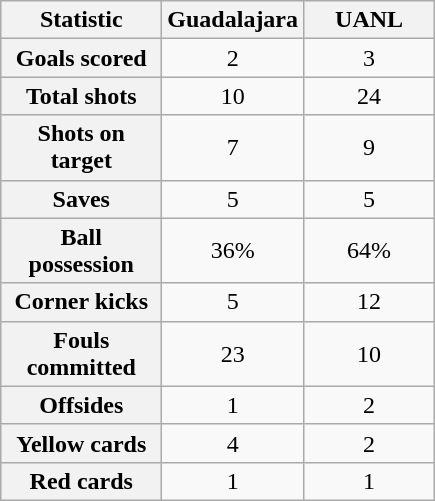<table class="wikitable plainrowheaders" style="text-align:center">
<tr>
<th scope="col" style="width:100px">Statistic</th>
<th scope="col" style="width:80px">Guadalajara</th>
<th scope="col" style="width:80px">UANL</th>
</tr>
<tr>
<th scope=row>Goals scored</th>
<td>2</td>
<td>3</td>
</tr>
<tr>
<th scope=row>Total shots</th>
<td>10</td>
<td>24</td>
</tr>
<tr>
<th scope=row>Shots on target</th>
<td>7</td>
<td>9</td>
</tr>
<tr>
<th scope=row>Saves</th>
<td>5</td>
<td>5</td>
</tr>
<tr>
<th scope=row>Ball possession</th>
<td>36%</td>
<td>64%</td>
</tr>
<tr>
<th scope=row>Corner kicks</th>
<td>5</td>
<td>12</td>
</tr>
<tr>
<th scope=row>Fouls committed</th>
<td>23</td>
<td>10</td>
</tr>
<tr>
<th scope=row>Offsides</th>
<td>1</td>
<td>2</td>
</tr>
<tr>
<th scope=row>Yellow cards</th>
<td>4</td>
<td>2</td>
</tr>
<tr>
<th scope=row>Red cards</th>
<td>1</td>
<td>1</td>
</tr>
</table>
